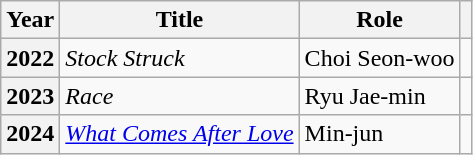<table class="wikitable  plainrowheaders">
<tr>
<th scope="col">Year</th>
<th scope="col">Title</th>
<th scope="col">Role</th>
<th scope="col" class="unsortable"></th>
</tr>
<tr>
<th scope="row">2022</th>
<td><em>Stock Struck</em></td>
<td>Choi Seon-woo</td>
<td></td>
</tr>
<tr>
<th scope="row">2023</th>
<td><em>Race</em></td>
<td>Ryu Jae-min</td>
<td></td>
</tr>
<tr>
<th scope="row">2024</th>
<td><em><a href='#'>What Comes After Love</a></em></td>
<td>Min-jun</td>
<td></td>
</tr>
</table>
